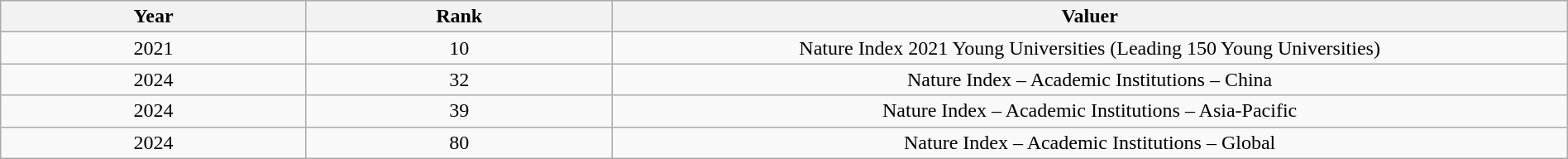<table class="wikitable sortable" width="100%">
<tr>
<th width="8%">Year</th>
<th width="8%">Rank</th>
<th width="25%">Valuer</th>
</tr>
<tr>
<td align="center">2021</td>
<td align="center">10</td>
<td align="center">Nature Index 2021 Young Universities (Leading 150 Young Universities)</td>
</tr>
<tr>
<td align="center">2024</td>
<td align="center">32</td>
<td align="center">Nature Index –  Academic Institutions –  China</td>
</tr>
<tr>
<td align="center">2024</td>
<td align="center">39</td>
<td align="center">Nature Index –  Academic Institutions –  Asia-Pacific</td>
</tr>
<tr>
<td align="center">2024</td>
<td align="center">80</td>
<td align="center">Nature Index –  Academic Institutions –  Global</td>
</tr>
</table>
